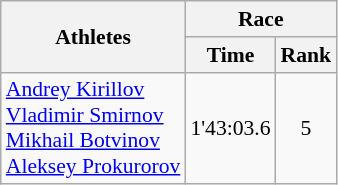<table class="wikitable" border="1" style="font-size:90%">
<tr>
<th rowspan=2>Athletes</th>
<th colspan=2>Race</th>
</tr>
<tr>
<th>Time</th>
<th>Rank</th>
</tr>
<tr>
<td> <a href='#'>Andrey Kirillov</a><br> <a href='#'>Vladimir Smirnov</a><br> <a href='#'>Mikhail Botvinov</a><br> <a href='#'>Aleksey Prokurorov</a></td>
<td align=center>1'43:03.6</td>
<td align=center>5</td>
</tr>
</table>
